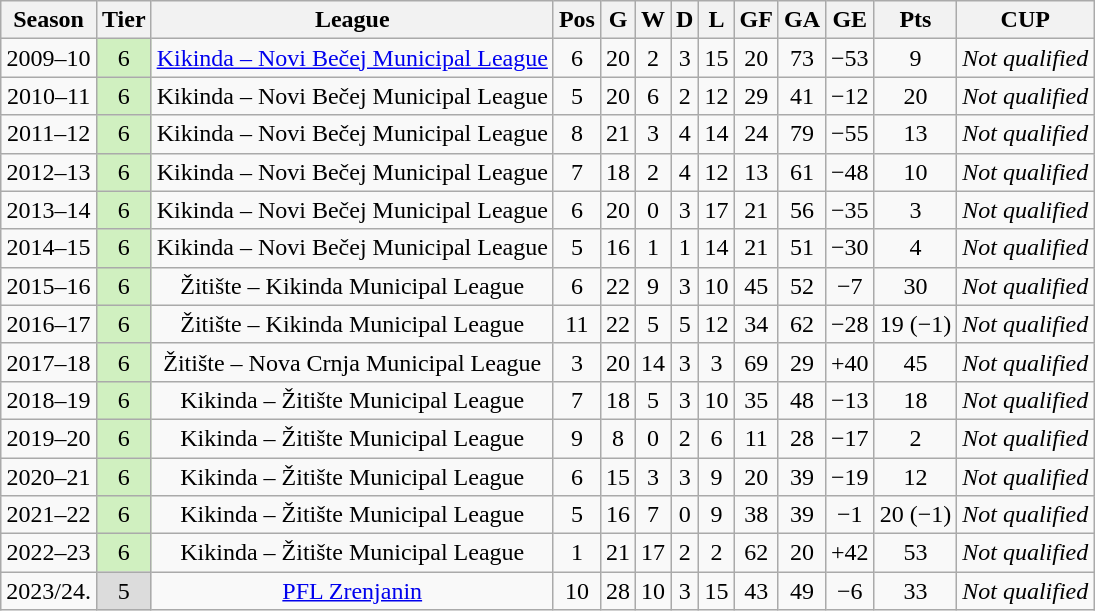<table class="wikitable" style="text-align: center;">
<tr>
<th>Season</th>
<th>Tier</th>
<th>League</th>
<th>Pos</th>
<th>G</th>
<th>W</th>
<th>D</th>
<th>L</th>
<th>GF</th>
<th>GA</th>
<th>GE</th>
<th>Pts</th>
<th>CUP</th>
</tr>
<tr>
<td>2009–10</td>
<td style="background:#D0F0C0">6</td>
<td><a href='#'>Kikinda – Novi Bečej Municipal League</a></td>
<td>6</td>
<td>20</td>
<td>2</td>
<td>3</td>
<td>15</td>
<td>20</td>
<td>73</td>
<td>−53</td>
<td>9</td>
<td><em>Not qualified</em></td>
</tr>
<tr>
<td>2010–11</td>
<td style="background:#D0F0C0">6</td>
<td>Kikinda – Novi Bečej Municipal League</td>
<td>5</td>
<td>20</td>
<td>6</td>
<td>2</td>
<td>12</td>
<td>29</td>
<td>41</td>
<td>−12</td>
<td>20</td>
<td><em>Not qualified</em></td>
</tr>
<tr>
<td>2011–12</td>
<td style="background:#D0F0C0">6</td>
<td>Kikinda – Novi Bečej Municipal League</td>
<td>8</td>
<td>21</td>
<td>3</td>
<td>4</td>
<td>14</td>
<td>24</td>
<td>79</td>
<td>−55</td>
<td>13</td>
<td><em>Not qualified</em></td>
</tr>
<tr>
<td>2012–13</td>
<td style="background:#D0F0C0">6</td>
<td>Kikinda – Novi Bečej Municipal League</td>
<td>7</td>
<td>18</td>
<td>2</td>
<td>4</td>
<td>12</td>
<td>13</td>
<td>61</td>
<td>−48</td>
<td>10</td>
<td><em>Not qualified</em></td>
</tr>
<tr>
<td>2013–14</td>
<td style="background:#D0F0C0">6</td>
<td>Kikinda – Novi Bečej Municipal League</td>
<td>6</td>
<td>20</td>
<td>0</td>
<td>3</td>
<td>17</td>
<td>21</td>
<td>56</td>
<td>−35</td>
<td>3</td>
<td><em>Not qualified</em></td>
</tr>
<tr>
<td>2014–15</td>
<td style="background:#D0F0C0">6</td>
<td>Kikinda – Novi Bečej Municipal League</td>
<td>5</td>
<td>16</td>
<td>1</td>
<td>1</td>
<td>14</td>
<td>21</td>
<td>51</td>
<td>−30</td>
<td>4</td>
<td><em>Not qualified</em></td>
</tr>
<tr>
<td>2015–16</td>
<td style="background:#D0F0C0">6</td>
<td>Žitište – Kikinda Municipal League</td>
<td>6</td>
<td>22</td>
<td>9</td>
<td>3</td>
<td>10</td>
<td>45</td>
<td>52</td>
<td>−7</td>
<td>30</td>
<td><em>Not qualified</em></td>
</tr>
<tr>
<td>2016–17</td>
<td style="background:#D0F0C0">6</td>
<td>Žitište – Kikinda Municipal League</td>
<td>11</td>
<td>22</td>
<td>5</td>
<td>5</td>
<td>12</td>
<td>34</td>
<td>62</td>
<td>−28</td>
<td>19 (−1)</td>
<td><em>Not qualified</em></td>
</tr>
<tr>
<td>2017–18</td>
<td style="background:#D0F0C0">6</td>
<td>Žitište – Nova Crnja Municipal League</td>
<td>3</td>
<td>20</td>
<td>14</td>
<td>3</td>
<td>3</td>
<td>69</td>
<td>29</td>
<td>+40</td>
<td>45</td>
<td><em>Not qualified</em></td>
</tr>
<tr>
<td>2018–19</td>
<td style="background:#D0F0C0">6</td>
<td>Kikinda – Žitište Municipal League</td>
<td>7</td>
<td>18</td>
<td>5</td>
<td>3</td>
<td>10</td>
<td>35</td>
<td>48</td>
<td>−13</td>
<td>18</td>
<td><em>Not qualified</em></td>
</tr>
<tr>
<td>2019–20</td>
<td style="background:#D0F0C0">6</td>
<td>Kikinda – Žitište Municipal League</td>
<td>9</td>
<td>8</td>
<td>0</td>
<td>2</td>
<td>6</td>
<td>11</td>
<td>28</td>
<td>−17</td>
<td>2</td>
<td><em>Not qualified</em></td>
</tr>
<tr>
<td>2020–21</td>
<td style="background:#D0F0C0">6</td>
<td>Kikinda – Žitište Municipal League</td>
<td>6</td>
<td>15</td>
<td>3</td>
<td>3</td>
<td>9</td>
<td>20</td>
<td>39</td>
<td>−19</td>
<td>12</td>
<td><em>Not qualified</em></td>
</tr>
<tr>
<td>2021–22</td>
<td style="background:#D0F0C0">6</td>
<td>Kikinda – Žitište Municipal League</td>
<td>5</td>
<td>16</td>
<td>7</td>
<td>0</td>
<td>9</td>
<td>38</td>
<td>39</td>
<td>−1</td>
<td>20 (−1)</td>
<td><em>Not qualified</em></td>
</tr>
<tr>
<td>2022–23</td>
<td style="background:#D0F0C0">6</td>
<td>Kikinda – Žitište Municipal League</td>
<td>1</td>
<td>21</td>
<td>17</td>
<td>2</td>
<td>2</td>
<td>62</td>
<td>20</td>
<td>+42</td>
<td>53</td>
<td><em>Not qualified</em></td>
</tr>
<tr>
<td>2023/24.</td>
<td style="background:#DCDCDC">5</td>
<td><a href='#'>PFL Zrenjanin</a></td>
<td>10</td>
<td>28</td>
<td>10</td>
<td>3</td>
<td>15</td>
<td>43</td>
<td>49</td>
<td>−6</td>
<td>33</td>
<td><em>Not qualified</em></td>
</tr>
</table>
